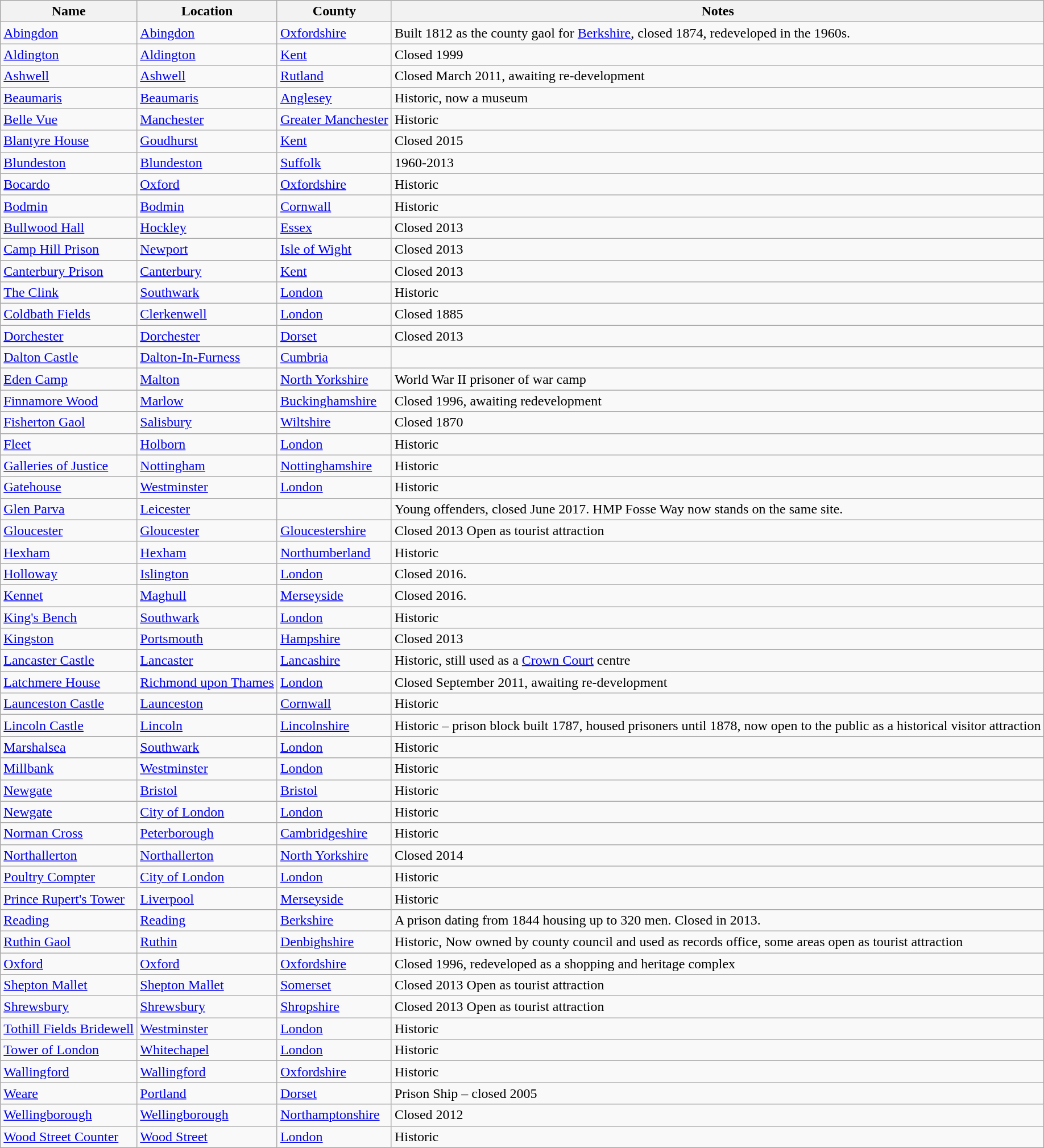<table class="wikitable sortable">
<tr>
<th>Name</th>
<th>Location</th>
<th>County</th>
<th>Notes</th>
</tr>
<tr>
<td><a href='#'>Abingdon</a></td>
<td><a href='#'>Abingdon</a></td>
<td><a href='#'>Oxfordshire</a></td>
<td>Built 1812 as the county gaol for <a href='#'>Berkshire</a>, closed 1874, redeveloped in the 1960s.</td>
</tr>
<tr>
<td><a href='#'>Aldington</a></td>
<td><a href='#'>Aldington</a></td>
<td><a href='#'>Kent</a></td>
<td>Closed 1999</td>
</tr>
<tr>
<td><a href='#'>Ashwell</a></td>
<td><a href='#'>Ashwell</a></td>
<td><a href='#'>Rutland</a></td>
<td>Closed March 2011, awaiting re-development</td>
</tr>
<tr>
<td><a href='#'>Beaumaris</a></td>
<td><a href='#'>Beaumaris</a></td>
<td><a href='#'>Anglesey</a></td>
<td>Historic, now a museum</td>
</tr>
<tr>
<td><a href='#'>Belle Vue</a></td>
<td><a href='#'>Manchester</a></td>
<td><a href='#'>Greater Manchester</a></td>
<td>Historic</td>
</tr>
<tr>
<td><a href='#'>Blantyre House</a></td>
<td><a href='#'>Goudhurst</a></td>
<td><a href='#'>Kent</a></td>
<td>Closed 2015</td>
</tr>
<tr>
<td><a href='#'>Blundeston</a></td>
<td><a href='#'>Blundeston</a></td>
<td><a href='#'>Suffolk</a></td>
<td>1960-2013</td>
</tr>
<tr>
<td><a href='#'>Bocardo</a></td>
<td><a href='#'>Oxford</a></td>
<td><a href='#'>Oxfordshire</a></td>
<td>Historic</td>
</tr>
<tr>
<td><a href='#'>Bodmin</a></td>
<td><a href='#'>Bodmin</a></td>
<td><a href='#'>Cornwall</a></td>
<td>Historic</td>
</tr>
<tr>
<td><a href='#'>Bullwood Hall</a></td>
<td><a href='#'>Hockley</a></td>
<td><a href='#'>Essex</a></td>
<td>Closed 2013</td>
</tr>
<tr>
<td><a href='#'>Camp Hill Prison</a></td>
<td><a href='#'>Newport</a></td>
<td><a href='#'>Isle of Wight</a></td>
<td>Closed 2013</td>
</tr>
<tr>
<td><a href='#'>Canterbury Prison</a></td>
<td><a href='#'>Canterbury</a></td>
<td><a href='#'>Kent</a></td>
<td>Closed 2013</td>
</tr>
<tr>
<td><a href='#'>The Clink</a></td>
<td><a href='#'>Southwark</a></td>
<td><a href='#'>London</a></td>
<td>Historic</td>
</tr>
<tr>
<td><a href='#'>Coldbath Fields</a></td>
<td><a href='#'>Clerkenwell</a></td>
<td><a href='#'>London</a></td>
<td>Closed 1885</td>
</tr>
<tr>
<td><a href='#'>Dorchester</a></td>
<td><a href='#'>Dorchester</a></td>
<td><a href='#'>Dorset</a></td>
<td>Closed 2013</td>
</tr>
<tr>
<td><a href='#'>Dalton Castle</a></td>
<td><a href='#'>Dalton-In-Furness</a></td>
<td><a href='#'>Cumbria</a></td>
</tr>
<tr>
<td><a href='#'>Eden Camp</a></td>
<td><a href='#'>Malton</a></td>
<td><a href='#'>North Yorkshire</a></td>
<td>World War II prisoner of war camp</td>
</tr>
<tr>
<td><a href='#'>Finnamore Wood</a></td>
<td><a href='#'>Marlow</a></td>
<td><a href='#'>Buckinghamshire</a></td>
<td>Closed 1996, awaiting redevelopment</td>
</tr>
<tr>
<td><a href='#'>Fisherton Gaol</a></td>
<td><a href='#'>Salisbury</a></td>
<td><a href='#'>Wiltshire</a></td>
<td>Closed 1870 </td>
</tr>
<tr>
<td><a href='#'>Fleet</a></td>
<td><a href='#'>Holborn</a></td>
<td><a href='#'>London</a></td>
<td>Historic</td>
</tr>
<tr>
<td><a href='#'>Galleries of Justice</a></td>
<td><a href='#'>Nottingham</a></td>
<td><a href='#'>Nottinghamshire</a></td>
<td>Historic</td>
</tr>
<tr>
<td><a href='#'>Gatehouse</a></td>
<td><a href='#'>Westminster</a></td>
<td><a href='#'>London</a></td>
<td>Historic</td>
</tr>
<tr>
<td><a href='#'>Glen Parva</a></td>
<td><a href='#'>Leicester</a></td>
<td></td>
<td>Young offenders, closed June 2017. HMP Fosse Way now stands on the same site.</td>
</tr>
<tr>
<td><a href='#'>Gloucester</a></td>
<td><a href='#'>Gloucester</a></td>
<td><a href='#'>Gloucestershire</a></td>
<td>Closed 2013 Open as tourist attraction</td>
</tr>
<tr>
<td><a href='#'>Hexham</a></td>
<td><a href='#'>Hexham</a></td>
<td><a href='#'>Northumberland</a></td>
<td>Historic</td>
</tr>
<tr>
<td><a href='#'>Holloway</a></td>
<td><a href='#'>Islington</a></td>
<td><a href='#'>London</a></td>
<td>Closed 2016.</td>
</tr>
<tr>
<td><a href='#'>Kennet</a></td>
<td><a href='#'>Maghull</a></td>
<td><a href='#'>Merseyside</a></td>
<td>Closed 2016.</td>
</tr>
<tr>
<td><a href='#'>King's Bench</a></td>
<td><a href='#'>Southwark</a></td>
<td><a href='#'>London</a></td>
<td>Historic</td>
</tr>
<tr>
<td><a href='#'>Kingston</a></td>
<td><a href='#'>Portsmouth</a></td>
<td><a href='#'>Hampshire</a></td>
<td>Closed 2013</td>
</tr>
<tr>
<td><a href='#'>Lancaster Castle</a></td>
<td><a href='#'>Lancaster</a></td>
<td><a href='#'>Lancashire</a></td>
<td>Historic, still used as a <a href='#'>Crown Court</a> centre</td>
</tr>
<tr>
<td><a href='#'>Latchmere House</a></td>
<td><a href='#'>Richmond upon Thames</a></td>
<td><a href='#'>London</a></td>
<td>Closed September 2011, awaiting re-development</td>
</tr>
<tr>
<td><a href='#'>Launceston Castle</a></td>
<td><a href='#'>Launceston</a></td>
<td><a href='#'>Cornwall</a></td>
<td>Historic</td>
</tr>
<tr>
<td><a href='#'>Lincoln Castle</a></td>
<td><a href='#'>Lincoln</a></td>
<td><a href='#'>Lincolnshire</a></td>
<td>Historic – prison block built 1787, housed prisoners until 1878, now open to the public as a historical visitor attraction</td>
</tr>
<tr>
<td><a href='#'>Marshalsea</a></td>
<td><a href='#'>Southwark</a></td>
<td><a href='#'>London</a></td>
<td>Historic</td>
</tr>
<tr>
<td><a href='#'>Millbank</a></td>
<td><a href='#'>Westminster</a></td>
<td><a href='#'>London</a></td>
<td>Historic</td>
</tr>
<tr>
<td><a href='#'>Newgate</a></td>
<td><a href='#'>Bristol</a></td>
<td><a href='#'>Bristol</a></td>
<td>Historic</td>
</tr>
<tr>
<td><a href='#'>Newgate</a></td>
<td><a href='#'>City of London</a></td>
<td><a href='#'>London</a></td>
<td>Historic</td>
</tr>
<tr>
<td><a href='#'>Norman Cross</a></td>
<td><a href='#'>Peterborough</a></td>
<td><a href='#'>Cambridgeshire</a></td>
<td>Historic</td>
</tr>
<tr>
<td><a href='#'>Northallerton</a></td>
<td><a href='#'>Northallerton</a></td>
<td><a href='#'>North Yorkshire</a></td>
<td>Closed 2014</td>
</tr>
<tr>
<td><a href='#'>Poultry Compter</a></td>
<td><a href='#'>City of London</a></td>
<td><a href='#'>London</a></td>
<td>Historic</td>
</tr>
<tr>
<td><a href='#'>Prince Rupert's Tower</a></td>
<td><a href='#'>Liverpool</a></td>
<td><a href='#'>Merseyside</a></td>
<td>Historic</td>
</tr>
<tr>
<td><a href='#'>Reading</a></td>
<td><a href='#'>Reading</a></td>
<td><a href='#'>Berkshire</a></td>
<td>A prison dating from 1844 housing up to 320 men. Closed in 2013.</td>
</tr>
<tr>
<td><a href='#'>Ruthin Gaol</a></td>
<td><a href='#'>Ruthin</a></td>
<td><a href='#'>Denbighshire</a></td>
<td>Historic, Now owned by county council and used as records office, some areas open as tourist attraction</td>
</tr>
<tr>
<td><a href='#'>Oxford</a></td>
<td><a href='#'>Oxford</a></td>
<td><a href='#'>Oxfordshire</a></td>
<td>Closed 1996, redeveloped as a shopping and heritage complex</td>
</tr>
<tr>
<td><a href='#'>Shepton Mallet</a></td>
<td><a href='#'>Shepton Mallet</a></td>
<td><a href='#'>Somerset</a></td>
<td>Closed 2013 Open as tourist attraction</td>
</tr>
<tr>
<td><a href='#'>Shrewsbury</a></td>
<td><a href='#'>Shrewsbury</a></td>
<td><a href='#'>Shropshire</a></td>
<td>Closed 2013 Open as tourist attraction</td>
</tr>
<tr>
<td><a href='#'>Tothill Fields Bridewell</a></td>
<td><a href='#'>Westminster</a></td>
<td><a href='#'>London</a></td>
<td>Historic</td>
</tr>
<tr>
<td><a href='#'>Tower of London</a></td>
<td><a href='#'>Whitechapel</a></td>
<td><a href='#'>London</a></td>
<td>Historic</td>
</tr>
<tr>
<td><a href='#'>Wallingford</a></td>
<td><a href='#'>Wallingford</a></td>
<td><a href='#'>Oxfordshire</a></td>
<td>Historic</td>
</tr>
<tr>
<td><a href='#'>Weare</a></td>
<td><a href='#'>Portland</a></td>
<td><a href='#'>Dorset</a></td>
<td>Prison Ship – closed 2005</td>
</tr>
<tr>
<td><a href='#'>Wellingborough</a></td>
<td><a href='#'>Wellingborough</a></td>
<td><a href='#'>Northamptonshire</a></td>
<td>Closed 2012</td>
</tr>
<tr>
<td><a href='#'>Wood Street Counter</a></td>
<td><a href='#'>Wood Street</a></td>
<td><a href='#'>London</a></td>
<td>Historic</td>
</tr>
</table>
